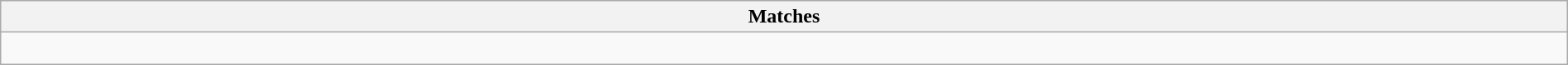<table class="wikitable collapsible collapsed" style="width:100%;">
<tr>
<th>Matches</th>
</tr>
<tr>
<td><br></td>
</tr>
</table>
